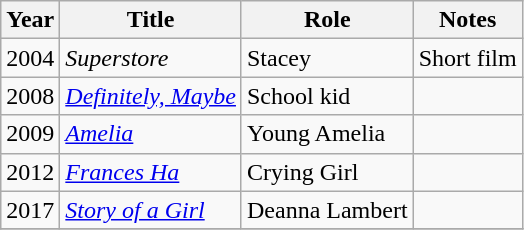<table class="wikitable sortable">
<tr>
<th>Year</th>
<th>Title</th>
<th>Role</th>
<th class="unsortable">Notes</th>
</tr>
<tr>
<td>2004</td>
<td><em>Superstore</em></td>
<td>Stacey</td>
<td>Short film</td>
</tr>
<tr>
<td>2008</td>
<td><em><a href='#'>Definitely, Maybe</a></em></td>
<td>School kid</td>
<td></td>
</tr>
<tr>
<td>2009</td>
<td><em><a href='#'>Amelia</a></em></td>
<td>Young Amelia</td>
<td></td>
</tr>
<tr>
<td>2012</td>
<td><em><a href='#'>Frances Ha</a></em></td>
<td>Crying Girl</td>
<td></td>
</tr>
<tr>
<td>2017</td>
<td><em><a href='#'>Story of a Girl</a></em></td>
<td>Deanna Lambert</td>
<td></td>
</tr>
<tr>
</tr>
</table>
